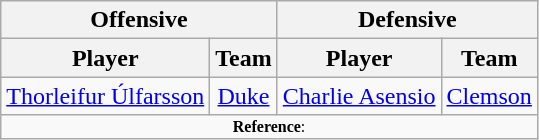<table class="wikitable" style="text-align: center;">
<tr>
<th colspan="2">Offensive</th>
<th colspan="2">Defensive</th>
</tr>
<tr>
<th>Player</th>
<th>Team</th>
<th>Player</th>
<th>Team</th>
</tr>
<tr>
<td><a href='#'>Thorleifur Úlfarsson</a></td>
<td><a href='#'>Duke</a></td>
<td><a href='#'>Charlie Asensio</a></td>
<td><a href='#'>Clemson</a></td>
</tr>
<tr>
<td colspan="4"  style="font-size:8pt; text-align:center;"><strong>Reference</strong>:</td>
</tr>
</table>
